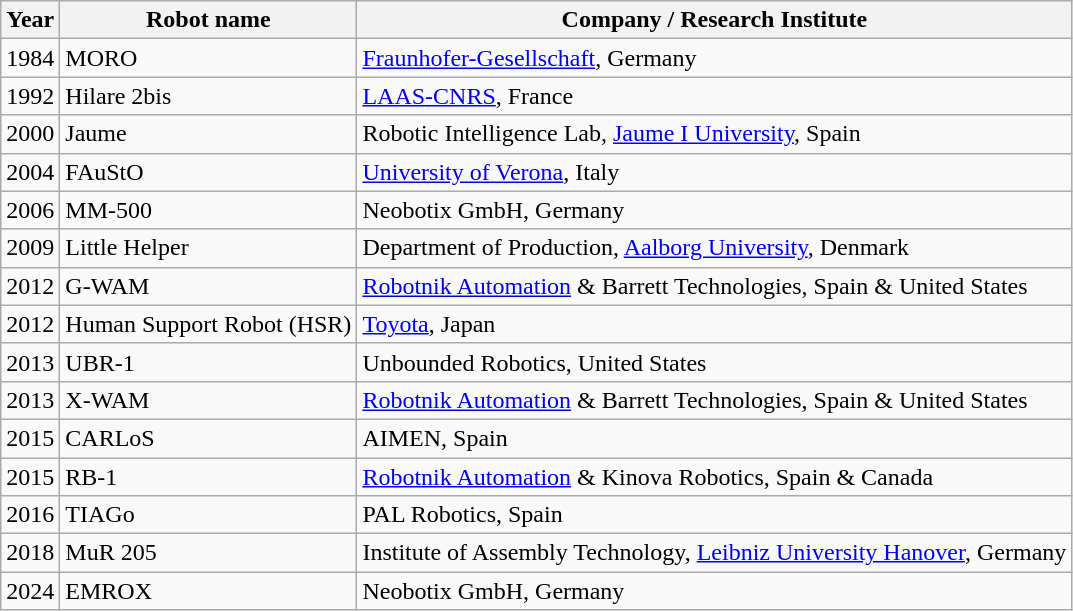<table class="wikitable">
<tr>
<th>Year</th>
<th>Robot name</th>
<th>Company / Research Institute</th>
</tr>
<tr>
<td>1984</td>
<td>MORO </td>
<td><a href='#'>Fraunhofer-Gesellschaft</a>, Germany </td>
</tr>
<tr>
<td>1992</td>
<td>Hilare 2bis</td>
<td><a href='#'>LAAS-CNRS</a>, France </td>
</tr>
<tr>
<td>2000</td>
<td>Jaume</td>
<td>Robotic Intelligence Lab, <a href='#'>Jaume I University</a>, Spain </td>
</tr>
<tr>
<td>2004</td>
<td>FAuStO</td>
<td><a href='#'>University of Verona</a>, Italy </td>
</tr>
<tr>
<td>2006</td>
<td>MM-500</td>
<td>Neobotix GmbH, Germany </td>
</tr>
<tr>
<td>2009</td>
<td>Little Helper</td>
<td>Department of Production, <a href='#'>Aalborg University</a>, Denmark </td>
</tr>
<tr>
<td>2012</td>
<td>G-WAM</td>
<td><a href='#'>Robotnik Automation</a> & Barrett Technologies, Spain  & United States </td>
</tr>
<tr>
<td>2012</td>
<td>Human Support Robot (HSR)</td>
<td><a href='#'>Toyota</a>, Japan</td>
</tr>
<tr>
<td>2013</td>
<td>UBR-1</td>
<td>Unbounded Robotics, United States </td>
</tr>
<tr>
<td>2013</td>
<td>X-WAM</td>
<td><a href='#'>Robotnik Automation</a> & Barrett Technologies, Spain  & United States </td>
</tr>
<tr>
<td>2015</td>
<td>CARLoS</td>
<td>AIMEN, Spain </td>
</tr>
<tr>
<td>2015</td>
<td>RB-1</td>
<td><a href='#'>Robotnik Automation</a> & Kinova Robotics, Spain  & Canada </td>
</tr>
<tr>
<td>2016</td>
<td>TIAGo</td>
<td>PAL Robotics, Spain </td>
</tr>
<tr>
<td>2018</td>
<td>MuR 205</td>
<td>Institute of Assembly Technology, <a href='#'>Leibniz University Hanover</a>, Germany </td>
</tr>
<tr>
<td>2024</td>
<td>EMROX </td>
<td>Neobotix GmbH, Germany </td>
</tr>
</table>
